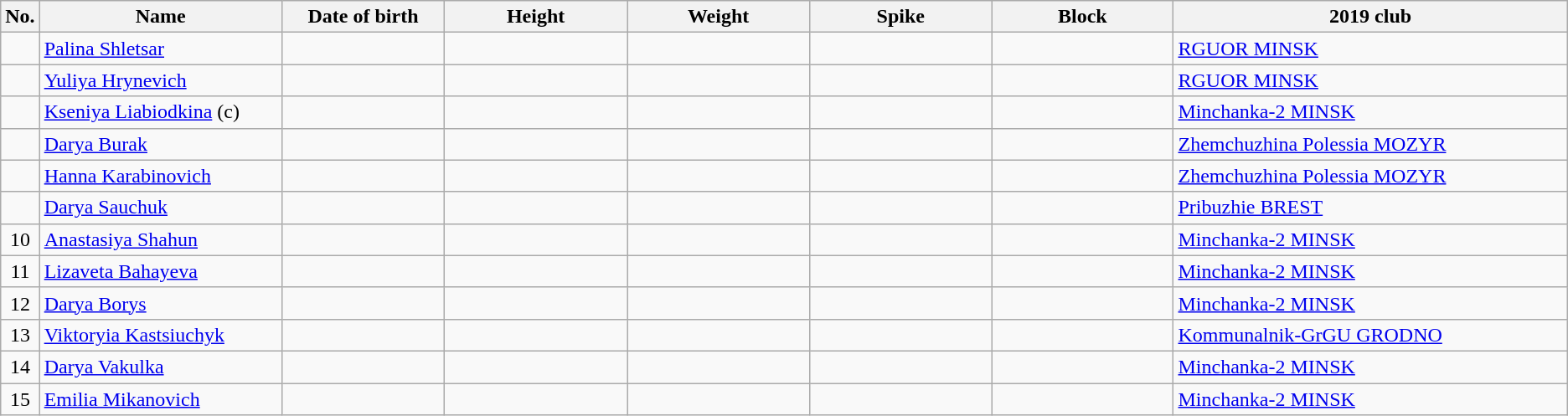<table class="wikitable sortable" style="font-size:100%; text-align:center;">
<tr>
<th>No.</th>
<th style="width:12em">Name</th>
<th style="width:8em">Date of birth</th>
<th style="width:9em">Height</th>
<th style="width:9em">Weight</th>
<th style="width:9em">Spike</th>
<th style="width:9em">Block</th>
<th style="width:20em">2019 club</th>
</tr>
<tr>
<td></td>
<td align=left><a href='#'>Palina Shletsar</a></td>
<td align=right></td>
<td></td>
<td></td>
<td></td>
<td></td>
<td align=left> <a href='#'>RGUOR MINSK</a></td>
</tr>
<tr>
<td></td>
<td align=left><a href='#'>Yuliya Hrynevich</a></td>
<td align=right></td>
<td></td>
<td></td>
<td></td>
<td></td>
<td align=left> <a href='#'>RGUOR MINSK</a></td>
</tr>
<tr>
<td></td>
<td align=left><a href='#'>Kseniya Liabiodkina</a> (c)</td>
<td align=right></td>
<td></td>
<td></td>
<td></td>
<td></td>
<td align=left> <a href='#'>Minchanka-2 MINSK</a></td>
</tr>
<tr>
<td></td>
<td align=left><a href='#'>Darya Burak</a></td>
<td align=right></td>
<td></td>
<td></td>
<td></td>
<td></td>
<td align=left> <a href='#'>Zhemchuzhina Polessia MOZYR</a></td>
</tr>
<tr>
<td></td>
<td align=left><a href='#'>Hanna Karabinovich</a></td>
<td align=right></td>
<td></td>
<td></td>
<td></td>
<td></td>
<td align=left> <a href='#'>Zhemchuzhina Polessia MOZYR</a></td>
</tr>
<tr>
<td></td>
<td align=left><a href='#'>Darya Sauchuk</a></td>
<td align=right></td>
<td></td>
<td></td>
<td></td>
<td></td>
<td align=left> <a href='#'>Pribuzhie BREST</a></td>
</tr>
<tr>
<td>10</td>
<td align=left><a href='#'>Anastasiya Shahun</a></td>
<td align=right></td>
<td></td>
<td></td>
<td></td>
<td></td>
<td align=left> <a href='#'>Minchanka-2 MINSK</a></td>
</tr>
<tr>
<td>11</td>
<td align=left><a href='#'>Lizaveta Bahayeva</a></td>
<td align=right></td>
<td></td>
<td></td>
<td></td>
<td></td>
<td align=left> <a href='#'>Minchanka-2 MINSK</a></td>
</tr>
<tr>
<td>12</td>
<td align=left><a href='#'>Darya Borys</a></td>
<td align=right></td>
<td></td>
<td></td>
<td></td>
<td></td>
<td align=left> <a href='#'>Minchanka-2 MINSK</a></td>
</tr>
<tr>
<td>13</td>
<td align=left><a href='#'>Viktoryia Kastsiuchyk</a></td>
<td align=right></td>
<td></td>
<td></td>
<td></td>
<td></td>
<td align=left> <a href='#'>Kommunalnik-GrGU GRODNO</a></td>
</tr>
<tr>
<td>14</td>
<td align=left><a href='#'>Darya Vakulka</a></td>
<td align=right></td>
<td></td>
<td></td>
<td></td>
<td></td>
<td align=left> <a href='#'>Minchanka-2 MINSK</a></td>
</tr>
<tr>
<td>15</td>
<td align=left><a href='#'>Emilia Mikanovich</a></td>
<td align=right></td>
<td></td>
<td></td>
<td></td>
<td></td>
<td align=left> <a href='#'>Minchanka-2 MINSK</a></td>
</tr>
</table>
